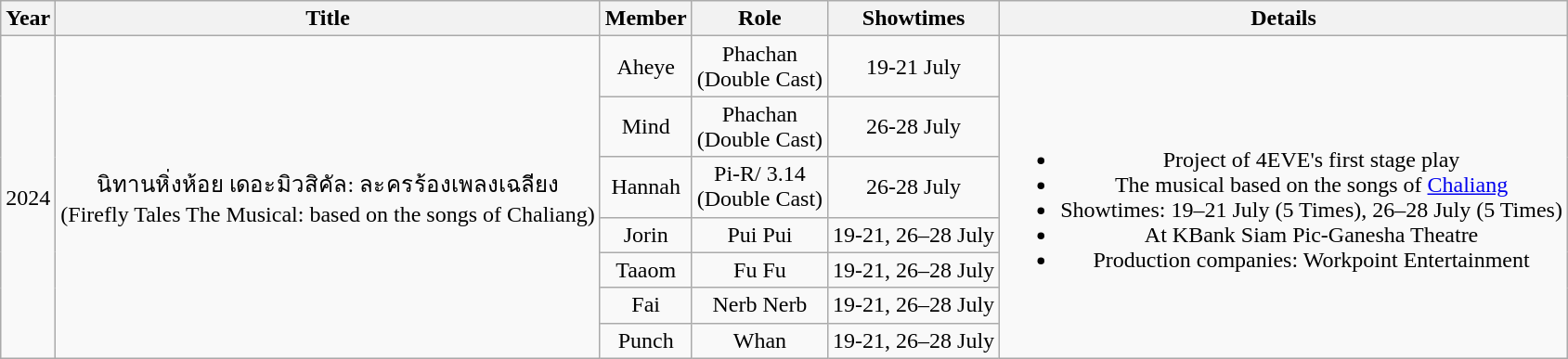<table class="wikitable plainrowheaders" style="text-align:center;">
<tr>
<th>Year</th>
<th>Title</th>
<th>Member</th>
<th>Role</th>
<th>Showtimes</th>
<th>Details</th>
</tr>
<tr>
<td rowspan="7">2024</td>
<td rowspan="7">นิทานหิ่งห้อย เดอะมิวสิคัล: ละครร้องเพลงเฉลียง<br>(Firefly Tales The Musical: based on the songs of Chaliang)</td>
<td>Aheye</td>
<td>Phachan<br>(Double Cast)</td>
<td>19-21 July</td>
<td rowspan="7"><br><ul><li>Project of 4EVE's first stage play</li><li>The musical based on the songs of <a href='#'>Chaliang</a></li><li>Showtimes: 19–21 July (5 Times), 26–28 July (5 Times)</li><li>At KBank Siam Pic-Ganesha Theatre</li><li>Production companies: Workpoint Entertainment</li></ul></td>
</tr>
<tr>
<td>Mind</td>
<td>Phachan<br>(Double Cast)</td>
<td>26-28 July</td>
</tr>
<tr>
<td>Hannah</td>
<td>Pi-R/ 3.14<br>(Double Cast)</td>
<td>26-28 July</td>
</tr>
<tr>
<td>Jorin</td>
<td>Pui Pui</td>
<td>19-21, 26–28 July</td>
</tr>
<tr>
<td>Taaom</td>
<td>Fu Fu</td>
<td>19-21, 26–28 July</td>
</tr>
<tr>
<td>Fai</td>
<td>Nerb Nerb</td>
<td>19-21, 26–28 July</td>
</tr>
<tr>
<td>Punch</td>
<td>Whan</td>
<td>19-21, 26–28 July</td>
</tr>
</table>
